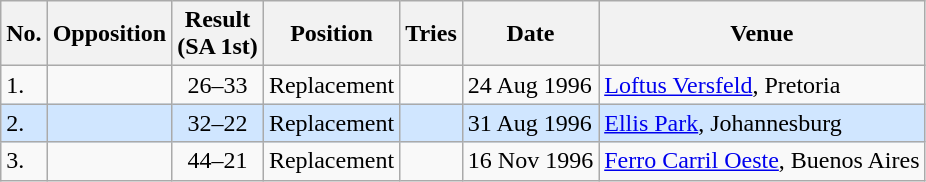<table class="wikitable sortable">
<tr>
<th>No.</th>
<th>Opposition</th>
<th>Result<br>(SA 1st)</th>
<th>Position</th>
<th>Tries</th>
<th>Date</th>
<th>Venue</th>
</tr>
<tr>
<td>1.</td>
<td></td>
<td align="center">26–33</td>
<td>Replacement</td>
<td></td>
<td>24 Aug 1996</td>
<td><a href='#'>Loftus Versfeld</a>, Pretoria</td>
</tr>
<tr style="background: #D0E6FF;">
<td>2.</td>
<td></td>
<td align="center">32–22</td>
<td>Replacement</td>
<td></td>
<td>31 Aug 1996</td>
<td><a href='#'>Ellis Park</a>, Johannesburg</td>
</tr>
<tr>
<td>3.</td>
<td></td>
<td align="center">44–21</td>
<td>Replacement</td>
<td></td>
<td>16 Nov 1996</td>
<td><a href='#'>Ferro Carril Oeste</a>, Buenos Aires</td>
</tr>
</table>
